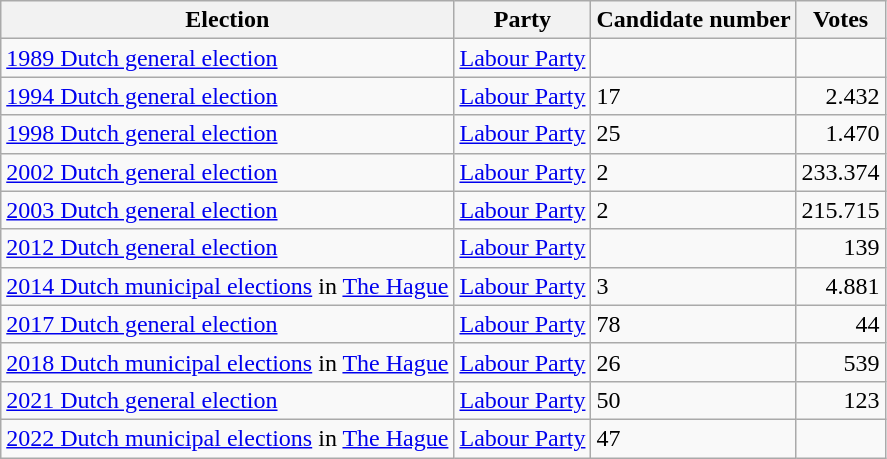<table class="wikitable sortable">
<tr>
<th>Election</th>
<th>Party</th>
<th>Candidate number</th>
<th>Votes</th>
</tr>
<tr>
<td><a href='#'>1989 Dutch general election</a></td>
<td><a href='#'>Labour Party</a></td>
<td></td>
<td></td>
</tr>
<tr>
<td><a href='#'>1994 Dutch general election</a></td>
<td><a href='#'>Labour Party</a></td>
<td>17</td>
<td style=text-align:right>2.432</td>
</tr>
<tr>
<td><a href='#'>1998 Dutch general election</a></td>
<td><a href='#'>Labour Party</a></td>
<td>25</td>
<td style=text-align:right>1.470</td>
</tr>
<tr>
<td><a href='#'>2002 Dutch general election</a></td>
<td><a href='#'>Labour Party</a></td>
<td>2</td>
<td style=text-align:right>233.374</td>
</tr>
<tr>
<td><a href='#'>2003 Dutch general election</a></td>
<td><a href='#'>Labour Party</a></td>
<td>2</td>
<td style=text-align:right>215.715</td>
</tr>
<tr>
<td><a href='#'>2012 Dutch general election</a></td>
<td><a href='#'>Labour Party</a></td>
<td></td>
<td style=text-align:right>139</td>
</tr>
<tr>
<td><a href='#'>2014 Dutch municipal elections</a> in <a href='#'>The Hague</a></td>
<td><a href='#'>Labour Party</a></td>
<td>3</td>
<td style=text-align:right>4.881</td>
</tr>
<tr>
<td><a href='#'>2017 Dutch general election</a></td>
<td><a href='#'>Labour Party</a></td>
<td>78</td>
<td style=text-align:right>44</td>
</tr>
<tr>
<td><a href='#'>2018 Dutch municipal elections</a> in <a href='#'>The Hague</a></td>
<td><a href='#'>Labour Party</a></td>
<td>26</td>
<td style=text-align:right>539</td>
</tr>
<tr>
<td><a href='#'>2021 Dutch general election</a></td>
<td><a href='#'>Labour Party</a></td>
<td>50</td>
<td style=text-align:right>123</td>
</tr>
<tr>
<td><a href='#'>2022 Dutch municipal elections</a> in <a href='#'>The Hague</a></td>
<td><a href='#'>Labour Party</a></td>
<td>47</td>
<td></td>
</tr>
</table>
